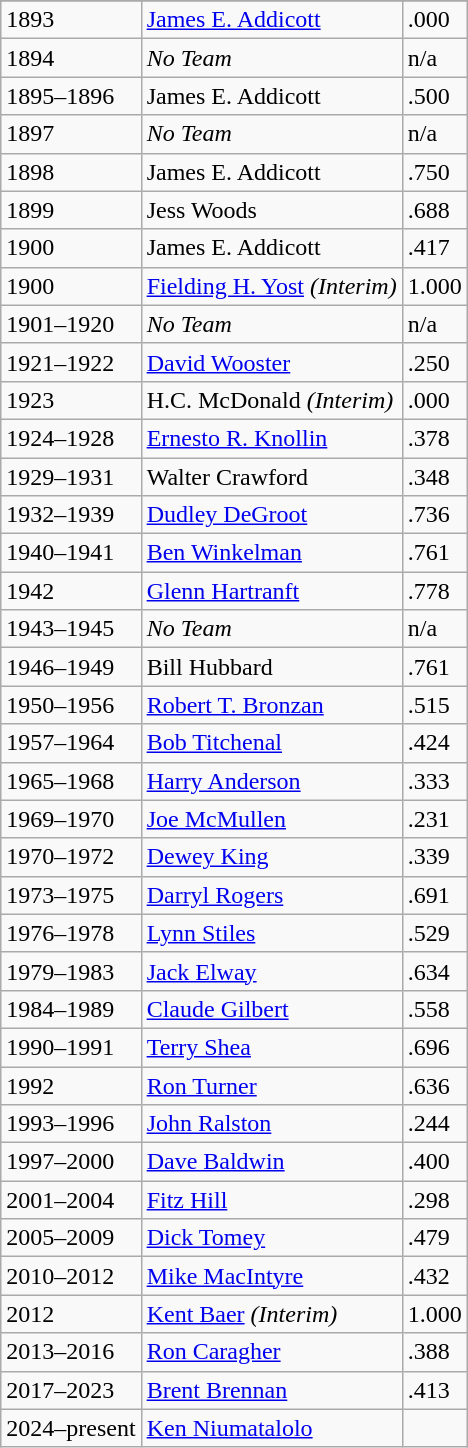<table class="wikitable" style="text-align:left;">
<tr>
</tr>
<tr>
<td>1893</td>
<td><a href='#'>James E. Addicott</a></td>
<td>.000</td>
</tr>
<tr>
<td>1894</td>
<td><em>No Team</em></td>
<td>n/a</td>
</tr>
<tr>
<td>1895–1896</td>
<td>James E. Addicott</td>
<td>.500</td>
</tr>
<tr>
<td>1897</td>
<td><em>No Team</em></td>
<td>n/a</td>
</tr>
<tr>
<td>1898</td>
<td>James E. Addicott</td>
<td>.750</td>
</tr>
<tr>
<td>1899</td>
<td>Jess Woods</td>
<td>.688</td>
</tr>
<tr>
<td>1900</td>
<td>James E. Addicott</td>
<td>.417</td>
</tr>
<tr>
<td>1900</td>
<td><a href='#'>Fielding H. Yost</a> <em>(Interim)</em></td>
<td>1.000</td>
</tr>
<tr>
<td>1901–1920</td>
<td><em>No Team</em></td>
<td>n/a</td>
</tr>
<tr>
<td>1921–1922</td>
<td><a href='#'>David Wooster</a></td>
<td>.250</td>
</tr>
<tr>
<td>1923</td>
<td>H.C. McDonald <em>(Interim)</em></td>
<td>.000</td>
</tr>
<tr>
<td>1924–1928</td>
<td><a href='#'>Ernesto R. Knollin</a></td>
<td>.378</td>
</tr>
<tr>
<td>1929–1931</td>
<td>Walter Crawford</td>
<td>.348</td>
</tr>
<tr>
<td>1932–1939</td>
<td><a href='#'>Dudley DeGroot</a></td>
<td>.736</td>
</tr>
<tr>
<td>1940–1941</td>
<td><a href='#'>Ben Winkelman</a></td>
<td>.761</td>
</tr>
<tr>
<td>1942</td>
<td><a href='#'>Glenn Hartranft</a></td>
<td>.778</td>
</tr>
<tr>
<td>1943–1945</td>
<td><em>No Team</em></td>
<td>n/a</td>
</tr>
<tr>
<td>1946–1949</td>
<td>Bill Hubbard</td>
<td>.761</td>
</tr>
<tr>
<td>1950–1956</td>
<td><a href='#'>Robert T. Bronzan</a></td>
<td>.515</td>
</tr>
<tr>
<td>1957–1964</td>
<td><a href='#'>Bob Titchenal</a></td>
<td>.424</td>
</tr>
<tr>
<td>1965–1968</td>
<td><a href='#'>Harry Anderson</a></td>
<td>.333</td>
</tr>
<tr>
<td>1969–1970</td>
<td><a href='#'>Joe McMullen</a></td>
<td>.231</td>
</tr>
<tr>
<td>1970–1972</td>
<td><a href='#'>Dewey King</a></td>
<td>.339</td>
</tr>
<tr>
<td>1973–1975</td>
<td><a href='#'>Darryl Rogers</a></td>
<td>.691</td>
</tr>
<tr>
<td>1976–1978</td>
<td><a href='#'>Lynn Stiles</a></td>
<td>.529</td>
</tr>
<tr>
<td>1979–1983</td>
<td><a href='#'>Jack Elway</a></td>
<td>.634</td>
</tr>
<tr>
<td>1984–1989</td>
<td><a href='#'>Claude Gilbert</a></td>
<td>.558</td>
</tr>
<tr>
<td>1990–1991</td>
<td><a href='#'>Terry Shea</a></td>
<td>.696</td>
</tr>
<tr>
<td>1992</td>
<td><a href='#'>Ron Turner</a></td>
<td>.636</td>
</tr>
<tr>
<td>1993–1996</td>
<td><a href='#'>John Ralston</a></td>
<td>.244</td>
</tr>
<tr>
<td>1997–2000</td>
<td><a href='#'>Dave Baldwin</a></td>
<td>.400</td>
</tr>
<tr>
<td>2001–2004</td>
<td><a href='#'>Fitz Hill</a></td>
<td>.298</td>
</tr>
<tr>
<td>2005–2009</td>
<td><a href='#'>Dick Tomey</a></td>
<td>.479</td>
</tr>
<tr>
<td>2010–2012</td>
<td><a href='#'>Mike MacIntyre</a></td>
<td>.432</td>
</tr>
<tr>
<td>2012</td>
<td><a href='#'>Kent Baer</a> <em>(Interim)</em></td>
<td>1.000</td>
</tr>
<tr>
<td>2013–2016</td>
<td><a href='#'>Ron Caragher</a></td>
<td>.388</td>
</tr>
<tr>
<td>2017–2023</td>
<td><a href='#'>Brent Brennan</a></td>
<td>.413</td>
</tr>
<tr>
<td>2024–present</td>
<td><a href='#'>Ken Niumatalolo</a></td>
<td></td>
</tr>
</table>
